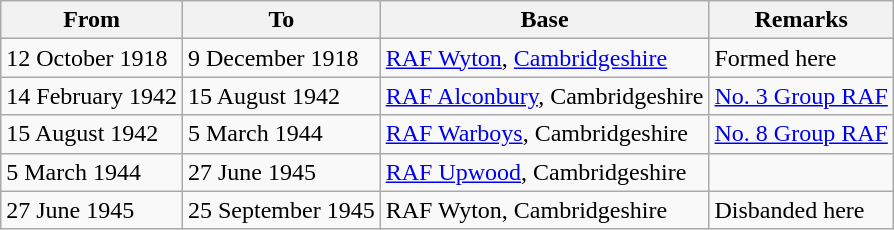<table class="wikitable">
<tr>
<th>From</th>
<th>To</th>
<th>Base</th>
<th>Remarks</th>
</tr>
<tr>
<td>12 October 1918</td>
<td>9 December 1918</td>
<td><a href='#'>RAF Wyton</a>, <a href='#'>Cambridgeshire</a></td>
<td>Formed here</td>
</tr>
<tr>
<td>14 February 1942</td>
<td>15 August 1942</td>
<td><a href='#'>RAF Alconbury</a>, Cambridgeshire</td>
<td><a href='#'>No. 3 Group RAF</a></td>
</tr>
<tr>
<td>15 August 1942</td>
<td>5 March 1944</td>
<td><a href='#'>RAF Warboys</a>, Cambridgeshire</td>
<td><a href='#'>No. 8 Group RAF</a></td>
</tr>
<tr>
<td>5 March 1944</td>
<td>27 June 1945</td>
<td><a href='#'>RAF Upwood</a>, Cambridgeshire</td>
<td></td>
</tr>
<tr>
<td>27 June 1945</td>
<td>25 September 1945</td>
<td>RAF Wyton, Cambridgeshire</td>
<td>Disbanded here</td>
</tr>
</table>
